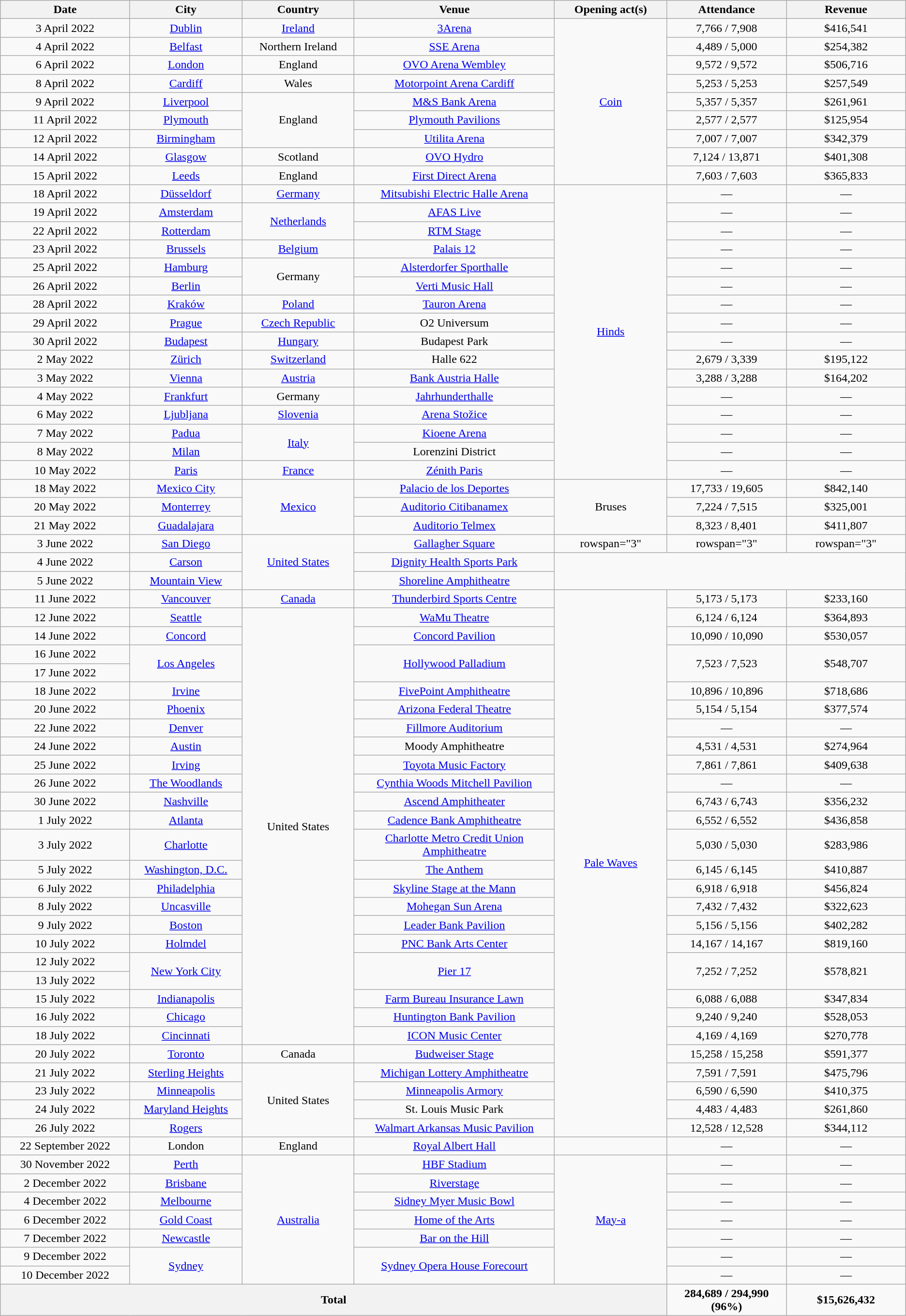<table class="wikitable" style="text-align:center;">
<tr>
<th width="175">Date</th>
<th width="150">City</th>
<th width="150">Country</th>
<th width="275">Venue</th>
<th width="150">Opening act(s)</th>
<th scope="col" style="width:10em;">Attendance</th>
<th scope="col" style="width:10em;">Revenue</th>
</tr>
<tr>
<td>3 April 2022</td>
<td><a href='#'>Dublin</a></td>
<td><a href='#'>Ireland</a></td>
<td><a href='#'>3Arena</a></td>
<td rowspan="9"><a href='#'>Coin</a></td>
<td>7,766 / 7,908</td>
<td>$416,541</td>
</tr>
<tr>
<td>4 April 2022</td>
<td><a href='#'>Belfast</a></td>
<td>Northern Ireland</td>
<td><a href='#'>SSE Arena</a></td>
<td>4,489 / 5,000</td>
<td>$254,382</td>
</tr>
<tr>
<td>6 April 2022</td>
<td><a href='#'>London</a></td>
<td>England</td>
<td><a href='#'>OVO Arena Wembley</a></td>
<td>9,572 / 9,572</td>
<td>$506,716</td>
</tr>
<tr>
<td>8 April 2022</td>
<td><a href='#'>Cardiff</a></td>
<td>Wales</td>
<td><a href='#'>Motorpoint Arena Cardiff</a></td>
<td>5,253 / 5,253</td>
<td>$257,549</td>
</tr>
<tr>
<td>9 April 2022</td>
<td><a href='#'>Liverpool</a></td>
<td rowspan="3">England</td>
<td><a href='#'>M&S Bank Arena</a></td>
<td>5,357 / 5,357</td>
<td>$261,961</td>
</tr>
<tr>
<td>11 April 2022</td>
<td><a href='#'>Plymouth</a></td>
<td><a href='#'>Plymouth Pavilions</a></td>
<td>2,577 / 2,577</td>
<td>$125,954</td>
</tr>
<tr>
<td>12 April 2022</td>
<td><a href='#'>Birmingham</a></td>
<td><a href='#'>Utilita Arena</a></td>
<td>7,007 / 7,007</td>
<td>$342,379</td>
</tr>
<tr>
<td>14 April 2022</td>
<td><a href='#'>Glasgow</a></td>
<td>Scotland</td>
<td><a href='#'>OVO Hydro</a></td>
<td>7,124 / 13,871</td>
<td>$401,308</td>
</tr>
<tr>
<td>15 April 2022</td>
<td><a href='#'>Leeds</a></td>
<td>England</td>
<td><a href='#'>First Direct Arena</a></td>
<td>7,603 / 7,603</td>
<td>$365,833</td>
</tr>
<tr>
<td>18 April 2022</td>
<td><a href='#'>Düsseldorf</a></td>
<td><a href='#'>Germany</a></td>
<td><a href='#'>Mitsubishi Electric Halle Arena</a></td>
<td rowspan="16"><a href='#'>Hinds</a></td>
<td>—</td>
<td>—</td>
</tr>
<tr>
<td>19 April 2022</td>
<td><a href='#'>Amsterdam</a></td>
<td rowspan="2"><a href='#'>Netherlands</a></td>
<td><a href='#'>AFAS Live</a></td>
<td>—</td>
<td>—</td>
</tr>
<tr>
<td>22 April 2022</td>
<td><a href='#'>Rotterdam</a></td>
<td><a href='#'>RTM Stage</a></td>
<td>—</td>
<td>—</td>
</tr>
<tr>
<td>23 April 2022</td>
<td><a href='#'>Brussels</a></td>
<td><a href='#'>Belgium</a></td>
<td><a href='#'>Palais 12</a></td>
<td>—</td>
<td>—</td>
</tr>
<tr>
<td>25 April 2022</td>
<td><a href='#'>Hamburg</a></td>
<td rowspan="2">Germany</td>
<td><a href='#'>Alsterdorfer Sporthalle</a></td>
<td>—</td>
<td>—</td>
</tr>
<tr>
<td>26 April 2022</td>
<td><a href='#'>Berlin</a></td>
<td><a href='#'>Verti Music Hall</a></td>
<td>—</td>
<td>—</td>
</tr>
<tr>
<td>28 April 2022</td>
<td><a href='#'>Kraków</a></td>
<td><a href='#'>Poland</a></td>
<td><a href='#'>Tauron Arena</a></td>
<td>—</td>
<td>—</td>
</tr>
<tr>
<td>29 April 2022</td>
<td><a href='#'>Prague</a></td>
<td><a href='#'>Czech Republic</a></td>
<td>O2 Universum</td>
<td>—</td>
<td>—</td>
</tr>
<tr>
<td>30 April 2022</td>
<td><a href='#'>Budapest</a></td>
<td><a href='#'>Hungary</a></td>
<td>Budapest Park</td>
<td>—</td>
<td>—</td>
</tr>
<tr>
<td>2 May 2022</td>
<td><a href='#'>Zürich</a></td>
<td><a href='#'>Switzerland</a></td>
<td>Halle 622</td>
<td>2,679 / 3,339</td>
<td>$195,122</td>
</tr>
<tr>
<td>3 May 2022</td>
<td><a href='#'>Vienna</a></td>
<td><a href='#'>Austria</a></td>
<td><a href='#'>Bank Austria Halle</a></td>
<td>3,288 / 3,288</td>
<td>$164,202</td>
</tr>
<tr>
<td>4 May 2022</td>
<td><a href='#'>Frankfurt</a></td>
<td>Germany</td>
<td><a href='#'>Jahrhunderthalle</a></td>
<td>—</td>
<td>—</td>
</tr>
<tr>
<td>6 May 2022</td>
<td><a href='#'>Ljubljana</a></td>
<td><a href='#'>Slovenia</a></td>
<td><a href='#'>Arena Stožice</a></td>
<td>—</td>
<td>—</td>
</tr>
<tr>
<td>7 May 2022</td>
<td><a href='#'>Padua</a></td>
<td rowspan="2"><a href='#'>Italy</a></td>
<td><a href='#'>Kioene Arena</a></td>
<td>—</td>
<td>—</td>
</tr>
<tr>
<td>8 May 2022</td>
<td><a href='#'>Milan</a></td>
<td>Lorenzini District</td>
<td>—</td>
<td>—</td>
</tr>
<tr>
<td>10 May 2022</td>
<td><a href='#'>Paris</a></td>
<td><a href='#'>France</a></td>
<td><a href='#'>Zénith Paris</a></td>
<td>—</td>
<td>—</td>
</tr>
<tr>
<td>18 May 2022</td>
<td><a href='#'>Mexico City</a></td>
<td rowspan="3"><a href='#'>Mexico</a></td>
<td><a href='#'>Palacio de los Deportes</a></td>
<td rowspan="3">Bruses</td>
<td>17,733 / 19,605</td>
<td>$842,140</td>
</tr>
<tr>
<td>20 May 2022</td>
<td><a href='#'>Monterrey</a></td>
<td><a href='#'>Auditorio Citibanamex</a></td>
<td>7,224 / 7,515</td>
<td>$325,001</td>
</tr>
<tr>
<td>21 May 2022</td>
<td><a href='#'>Guadalajara</a></td>
<td><a href='#'>Auditorio Telmex</a></td>
<td>8,323 / 8,401</td>
<td>$411,807</td>
</tr>
<tr>
<td>3 June 2022</td>
<td><a href='#'>San Diego</a></td>
<td rowspan="3"><a href='#'>United States</a></td>
<td><a href='#'>Gallagher Square</a></td>
<td>rowspan="3" </td>
<td>rowspan="3" </td>
<td>rowspan="3" </td>
</tr>
<tr>
<td>4 June 2022</td>
<td><a href='#'>Carson</a></td>
<td><a href='#'>Dignity Health Sports Park</a></td>
</tr>
<tr>
<td>5 June 2022</td>
<td><a href='#'>Mountain View</a></td>
<td><a href='#'>Shoreline Amphitheatre</a></td>
</tr>
<tr>
<td>11 June 2022</td>
<td><a href='#'>Vancouver</a></td>
<td><a href='#'>Canada</a></td>
<td><a href='#'>Thunderbird Sports Centre</a></td>
<td rowspan="29"><a href='#'>Pale Waves</a></td>
<td>5,173 / 5,173</td>
<td>$233,160</td>
</tr>
<tr>
<td>12 June 2022</td>
<td><a href='#'>Seattle</a></td>
<td rowspan="23">United States</td>
<td><a href='#'>WaMu Theatre</a></td>
<td>6,124 / 6,124</td>
<td>$364,893</td>
</tr>
<tr>
<td>14 June 2022</td>
<td><a href='#'>Concord</a></td>
<td><a href='#'>Concord Pavilion</a></td>
<td>10,090 / 10,090</td>
<td>$530,057</td>
</tr>
<tr>
<td>16 June 2022</td>
<td rowspan="2"><a href='#'>Los Angeles</a></td>
<td rowspan="2"><a href='#'>Hollywood Palladium</a></td>
<td rowspan="2">7,523 / 7,523</td>
<td rowspan="2">$548,707</td>
</tr>
<tr>
<td>17 June 2022</td>
</tr>
<tr>
<td>18 June 2022</td>
<td><a href='#'>Irvine</a></td>
<td><a href='#'>FivePoint Amphitheatre</a></td>
<td>10,896 / 10,896</td>
<td>$718,686</td>
</tr>
<tr>
<td>20 June 2022</td>
<td><a href='#'>Phoenix</a></td>
<td><a href='#'>Arizona Federal Theatre</a></td>
<td>5,154 / 5,154</td>
<td>$377,574</td>
</tr>
<tr>
<td>22 June 2022</td>
<td><a href='#'>Denver</a></td>
<td><a href='#'>Fillmore Auditorium</a></td>
<td>—</td>
<td>—</td>
</tr>
<tr>
<td>24 June 2022</td>
<td><a href='#'>Austin</a></td>
<td>Moody Amphitheatre</td>
<td>4,531 / 4,531</td>
<td>$274,964</td>
</tr>
<tr>
<td>25 June 2022</td>
<td><a href='#'>Irving</a></td>
<td><a href='#'>Toyota Music Factory</a></td>
<td>7,861 / 7,861</td>
<td>$409,638</td>
</tr>
<tr>
<td>26 June 2022</td>
<td><a href='#'>The Woodlands</a></td>
<td><a href='#'>Cynthia Woods Mitchell Pavilion</a></td>
<td>—</td>
<td>—</td>
</tr>
<tr>
<td>30 June 2022</td>
<td><a href='#'>Nashville</a></td>
<td><a href='#'>Ascend Amphitheater</a></td>
<td>6,743 / 6,743</td>
<td>$356,232</td>
</tr>
<tr>
<td>1 July 2022</td>
<td><a href='#'>Atlanta</a></td>
<td><a href='#'>Cadence Bank Amphitheatre</a></td>
<td>6,552 / 6,552</td>
<td>$436,858</td>
</tr>
<tr>
<td>3 July 2022</td>
<td><a href='#'>Charlotte</a></td>
<td><a href='#'>Charlotte Metro Credit Union Amphitheatre</a></td>
<td>5,030 / 5,030</td>
<td>$283,986</td>
</tr>
<tr>
<td>5 July 2022</td>
<td><a href='#'>Washington, D.C.</a></td>
<td><a href='#'>The Anthem</a></td>
<td>6,145 / 6,145</td>
<td>$410,887</td>
</tr>
<tr>
<td>6 July 2022</td>
<td><a href='#'>Philadelphia</a></td>
<td><a href='#'>Skyline Stage at the Mann</a></td>
<td>6,918 / 6,918</td>
<td>$456,824</td>
</tr>
<tr>
<td>8 July 2022</td>
<td><a href='#'>Uncasville</a></td>
<td><a href='#'>Mohegan Sun Arena</a></td>
<td>7,432 / 7,432</td>
<td>$322,623</td>
</tr>
<tr>
<td>9 July 2022</td>
<td><a href='#'>Boston</a></td>
<td><a href='#'>Leader Bank Pavilion</a></td>
<td>5,156 / 5,156</td>
<td>$402,282</td>
</tr>
<tr>
<td>10 July 2022</td>
<td><a href='#'>Holmdel</a></td>
<td><a href='#'>PNC Bank Arts Center</a></td>
<td>14,167 / 14,167</td>
<td>$819,160</td>
</tr>
<tr>
<td>12 July 2022</td>
<td rowspan="2"><a href='#'>New York City</a></td>
<td rowspan="2"><a href='#'>Pier 17</a></td>
<td rowspan="2">7,252 / 7,252</td>
<td rowspan="2">$578,821</td>
</tr>
<tr>
<td>13 July 2022</td>
</tr>
<tr>
<td>15 July 2022</td>
<td><a href='#'>Indianapolis</a></td>
<td><a href='#'>Farm Bureau Insurance Lawn</a></td>
<td>6,088 / 6,088</td>
<td>$347,834</td>
</tr>
<tr>
<td>16 July 2022</td>
<td><a href='#'>Chicago</a></td>
<td><a href='#'>Huntington Bank Pavilion</a></td>
<td>9,240 / 9,240</td>
<td>$528,053</td>
</tr>
<tr>
<td>18 July 2022</td>
<td><a href='#'>Cincinnati</a></td>
<td><a href='#'>ICON Music Center</a></td>
<td>4,169 / 4,169</td>
<td>$270,778</td>
</tr>
<tr>
<td>20 July 2022</td>
<td><a href='#'>Toronto</a></td>
<td rowspan="1">Canada</td>
<td><a href='#'>Budweiser Stage</a></td>
<td>15,258 / 15,258</td>
<td>$591,377</td>
</tr>
<tr>
<td>21 July 2022</td>
<td><a href='#'>Sterling Heights</a></td>
<td rowspan="4">United States</td>
<td><a href='#'>Michigan Lottery Amphitheatre</a></td>
<td>7,591 / 7,591</td>
<td>$475,796</td>
</tr>
<tr>
<td>23 July 2022</td>
<td><a href='#'>Minneapolis</a></td>
<td><a href='#'>Minneapolis Armory</a></td>
<td>6,590 / 6,590</td>
<td>$410,375</td>
</tr>
<tr>
<td>24 July 2022</td>
<td><a href='#'>Maryland Heights</a></td>
<td>St. Louis Music Park</td>
<td>4,483 / 4,483</td>
<td>$261,860</td>
</tr>
<tr>
<td>26 July 2022</td>
<td><a href='#'>Rogers</a></td>
<td><a href='#'>Walmart Arkansas Music Pavilion</a></td>
<td>12,528 / 12,528</td>
<td>$344,112</td>
</tr>
<tr>
<td>22 September 2022</td>
<td>London</td>
<td>England</td>
<td><a href='#'>Royal Albert Hall</a></td>
<td></td>
<td>—</td>
<td>—</td>
</tr>
<tr>
<td>30 November 2022</td>
<td><a href='#'>Perth</a></td>
<td rowspan="7"><a href='#'>Australia</a></td>
<td><a href='#'>HBF Stadium</a></td>
<td rowspan="7"><a href='#'>May-a</a></td>
<td>—</td>
<td>—</td>
</tr>
<tr>
<td>2 December 2022</td>
<td><a href='#'>Brisbane</a></td>
<td><a href='#'>Riverstage</a></td>
<td>—</td>
<td>—</td>
</tr>
<tr>
<td>4 December 2022</td>
<td><a href='#'>Melbourne</a></td>
<td><a href='#'>Sidney Myer Music Bowl</a></td>
<td>—</td>
<td>—</td>
</tr>
<tr>
<td>6 December 2022</td>
<td><a href='#'>Gold Coast</a></td>
<td><a href='#'>Home of the Arts</a></td>
<td>—</td>
<td>—</td>
</tr>
<tr>
<td>7 December 2022</td>
<td><a href='#'>Newcastle</a></td>
<td><a href='#'>Bar on the Hill</a></td>
<td>—</td>
<td>—</td>
</tr>
<tr>
<td>9 December 2022</td>
<td rowspan="2"><a href='#'>Sydney</a></td>
<td rowspan="2"><a href='#'>Sydney Opera House Forecourt</a></td>
<td>—</td>
<td>—</td>
</tr>
<tr>
<td>10 December 2022</td>
<td>—</td>
<td>—</td>
</tr>
<tr>
<th colspan="5">Total</th>
<td><strong>284,689 / 294,990 (96%)</strong></td>
<td><strong>$15,626,432</strong></td>
</tr>
</table>
